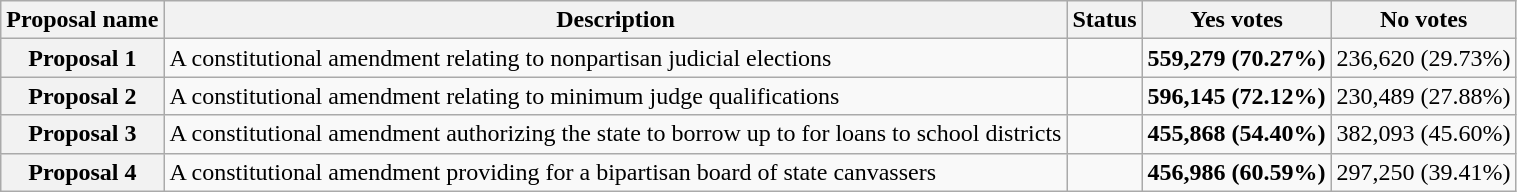<table class="wikitable sortable plainrowheaders">
<tr>
<th scope="col">Proposal name</th>
<th class="unsortable" scope="col">Description</th>
<th scope="col">Status</th>
<th scope="col">Yes votes</th>
<th scope="col">No votes</th>
</tr>
<tr>
<th scope="row">Proposal 1</th>
<td>A constitutional amendment relating to nonpartisan judicial elections</td>
<td></td>
<td><strong>559,279 (70.27%)</strong></td>
<td>236,620 (29.73%)</td>
</tr>
<tr>
<th scope="row">Proposal 2</th>
<td>A constitutional amendment relating to minimum judge qualifications</td>
<td></td>
<td><strong>596,145 (72.12%)</strong></td>
<td>230,489 (27.88%)</td>
</tr>
<tr>
<th scope="row">Proposal 3</th>
<td>A constitutional amendment authorizing the state to borrow up to  for loans to school districts</td>
<td></td>
<td><strong>455,868 (54.40%)</strong></td>
<td>382,093 (45.60%)</td>
</tr>
<tr>
<th scope="row">Proposal 4</th>
<td>A constitutional amendment providing for a bipartisan board of state canvassers</td>
<td></td>
<td><strong>456,986 (60.59%)</strong></td>
<td>297,250 (39.41%)</td>
</tr>
</table>
